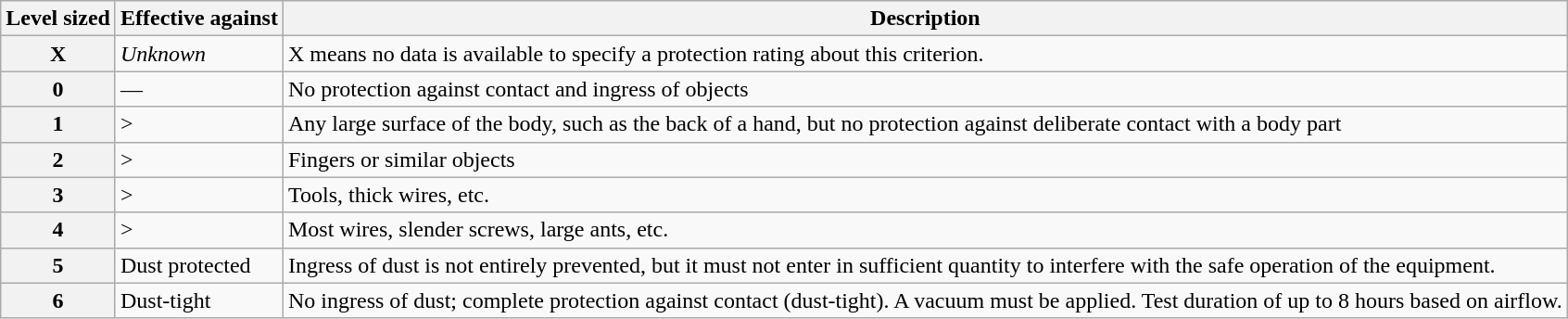<table class="wikitable">
<tr>
<th>Level sized</th>
<th>Effective against</th>
<th>Description</th>
</tr>
<tr>
<th>X</th>
<td><em>Unknown</em></td>
<td>X means no data is available to specify a protection rating about this criterion.</td>
</tr>
<tr>
<th>0</th>
<td>—</td>
<td>No protection against contact and ingress of objects</td>
</tr>
<tr>
<th>1</th>
<td>> </td>
<td>Any large surface of the body, such as the back of a hand, but no protection against deliberate contact with a body part</td>
</tr>
<tr>
<th>2</th>
<td>> </td>
<td>Fingers or similar objects</td>
</tr>
<tr>
<th>3</th>
<td>> </td>
<td>Tools, thick wires, etc.</td>
</tr>
<tr>
<th>4</th>
<td>> </td>
<td>Most wires, slender screws, large ants, etc.</td>
</tr>
<tr>
<th>5</th>
<td>Dust protected</td>
<td>Ingress of dust is not entirely prevented, but it must not enter in sufficient quantity to interfere with the safe operation of the equipment.</td>
</tr>
<tr>
<th>6</th>
<td>Dust-tight</td>
<td>No ingress of dust; complete protection against contact (dust-tight). A vacuum must be applied. Test duration of up to 8 hours based on airflow.</td>
</tr>
</table>
